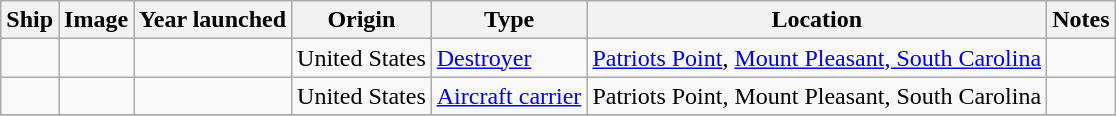<table class="wikitable sortable">
<tr>
<th>Ship</th>
<th>Image</th>
<th>Year launched</th>
<th>Origin</th>
<th>Type</th>
<th>Location</th>
<th>Notes</th>
</tr>
<tr>
<td data-sort-value=Laffey></td>
<td></td>
<td></td>
<td> United States</td>
<td><a href='#'>Destroyer</a></td>
<td><a href='#'>Patriots Point</a>, <a href='#'>Mount Pleasant, South Carolina</a><br></td>
<td></td>
</tr>
<tr>
<td data-sort-value=Yorktown></td>
<td></td>
<td></td>
<td> United States</td>
<td><a href='#'>Aircraft carrier</a></td>
<td>Patriots Point, Mount Pleasant, South Carolina<br></td>
<td></td>
</tr>
<tr>
</tr>
</table>
